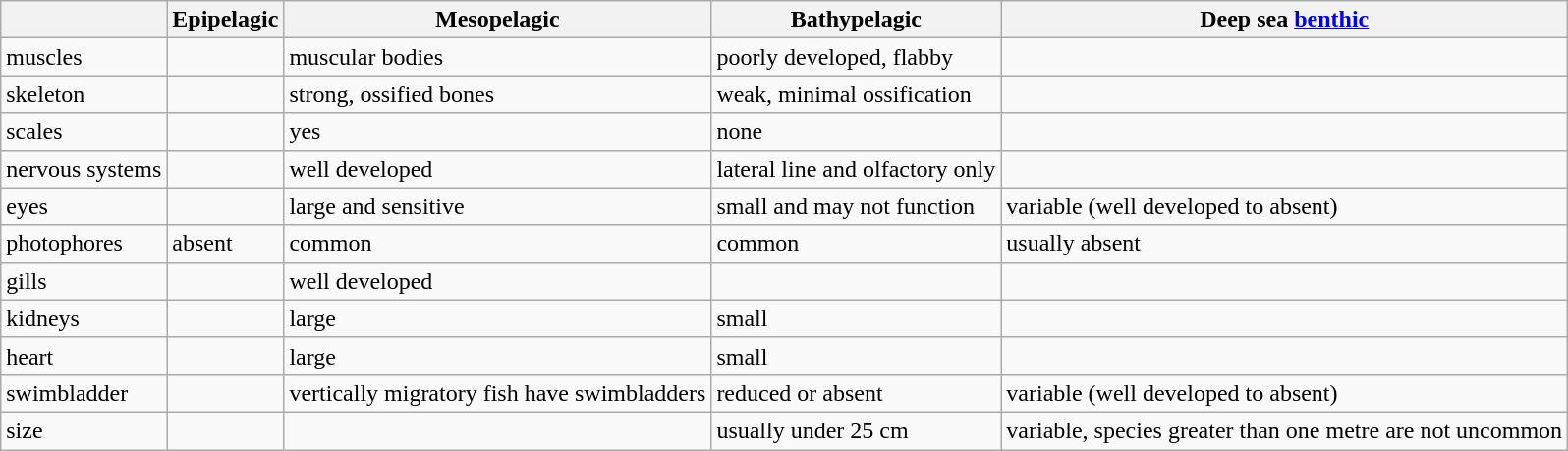<table class="wikitable">
<tr>
<th></th>
<th>Epipelagic</th>
<th>Mesopelagic</th>
<th>Bathypelagic</th>
<th>Deep sea <a href='#'>benthic</a></th>
</tr>
<tr>
<td>muscles</td>
<td></td>
<td>muscular bodies</td>
<td>poorly developed, flabby</td>
<td></td>
</tr>
<tr>
<td>skeleton</td>
<td></td>
<td>strong, ossified bones</td>
<td>weak, minimal ossification</td>
<td></td>
</tr>
<tr>
<td>scales</td>
<td></td>
<td>yes</td>
<td>none</td>
<td></td>
</tr>
<tr>
<td>nervous systems</td>
<td></td>
<td>well developed</td>
<td>lateral line and olfactory only</td>
<td></td>
</tr>
<tr>
<td>eyes</td>
<td></td>
<td>large and sensitive</td>
<td>small and may not function</td>
<td>variable (well developed to absent)</td>
</tr>
<tr>
<td>photophores</td>
<td>absent</td>
<td>common</td>
<td>common</td>
<td>usually absent</td>
</tr>
<tr>
<td>gills</td>
<td></td>
<td>well developed</td>
<td></td>
<td></td>
</tr>
<tr>
<td>kidneys</td>
<td></td>
<td>large</td>
<td>small</td>
<td></td>
</tr>
<tr>
<td>heart</td>
<td></td>
<td>large</td>
<td>small</td>
<td></td>
</tr>
<tr>
<td>swimbladder</td>
<td></td>
<td>vertically migratory fish have swimbladders</td>
<td>reduced or absent</td>
<td>variable (well developed to absent)</td>
</tr>
<tr>
<td>size</td>
<td></td>
<td></td>
<td>usually under 25 cm</td>
<td>variable, species greater than one metre are not uncommon</td>
</tr>
</table>
